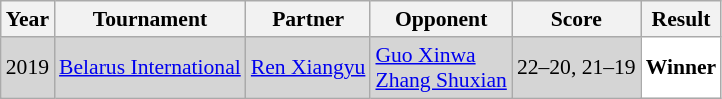<table class="sortable wikitable" style="font-size: 90%;">
<tr>
<th>Year</th>
<th>Tournament</th>
<th>Partner</th>
<th>Opponent</th>
<th>Score</th>
<th>Result</th>
</tr>
<tr style="background:#D5D5D5">
<td align="center">2019</td>
<td align="left"><a href='#'>Belarus International</a></td>
<td align="left"> <a href='#'>Ren Xiangyu</a></td>
<td align="left"> <a href='#'>Guo Xinwa</a><br> <a href='#'>Zhang Shuxian</a></td>
<td align="left">22–20, 21–19</td>
<td style="text-align:left; background:white"> <strong>Winner</strong></td>
</tr>
</table>
